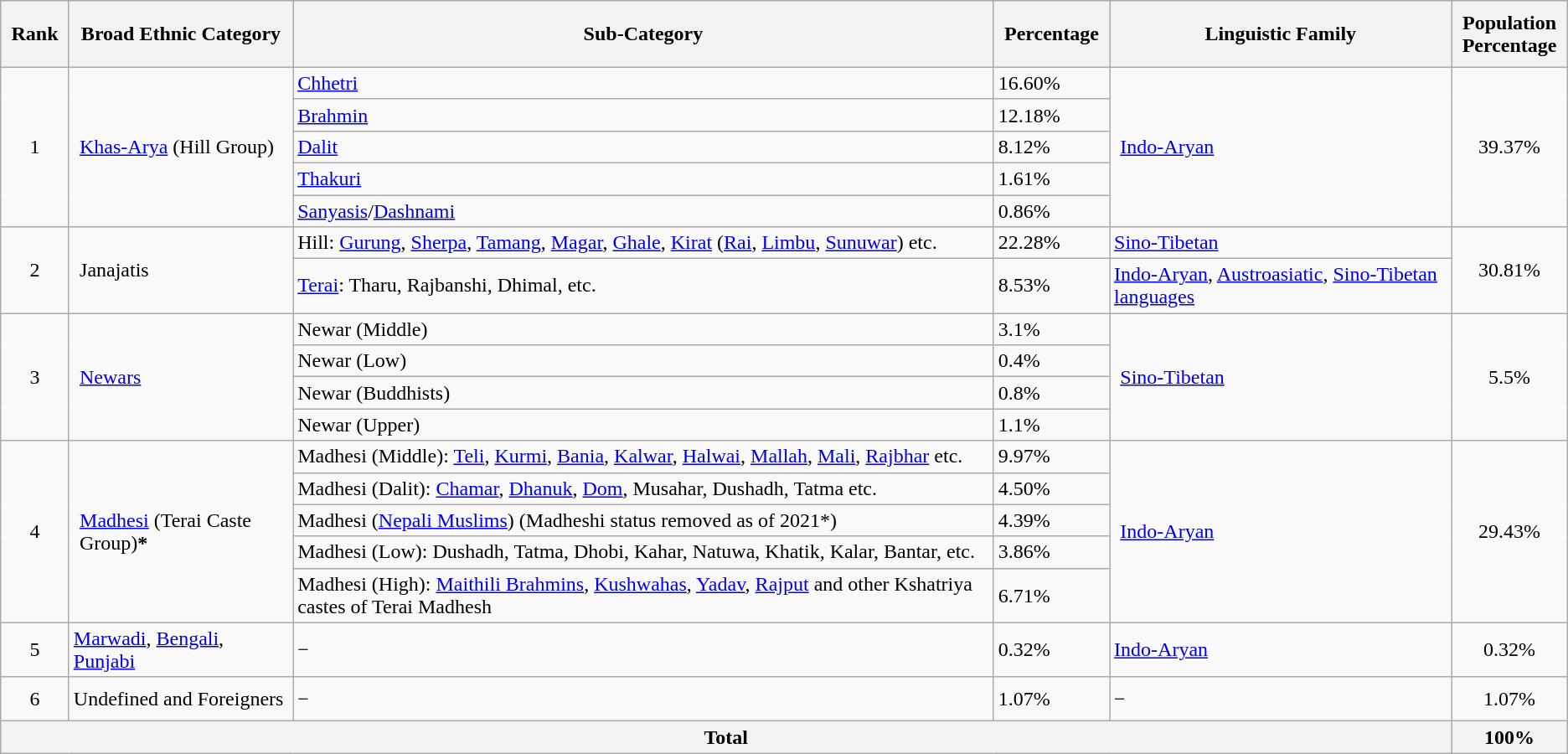<table class="wikitable">
<tr>
<th style="padding: 8px;">Rank</th>
<th style="padding: 8px;">Broad Ethnic Category</th>
<th style="padding: 8px;">Sub-Category</th>
<th style="padding: 8px;">Percentage</th>
<th style="padding: 8px;">Linguistic Family</th>
<th style="padding: 8px;">Population<br>Percentage</th>
</tr>
<tr>
<td rowspan="5" style="text-align: center; padding: 8px;">1</td>
<td rowspan="5" style="padding: 8px;"><a href='#'>Khas-Arya</a> (Hill Group)</td>
<td><a href='#'>Chhetri</a></td>
<td>16.60%</td>
<td rowspan="5" style="padding: 8px;"><a href='#'>Indo-Aryan</a></td>
<td rowspan="5" style="text-align: center; padding: 8px;">39.37%</td>
</tr>
<tr>
<td><a href='#'>Brahmin</a></td>
<td>12.18%</td>
</tr>
<tr>
<td><a href='#'>Dalit</a></td>
<td>8.12%</td>
</tr>
<tr>
<td><a href='#'>Thakuri</a></td>
<td>1.61%</td>
</tr>
<tr>
<td><a href='#'>Sanyasis</a>/<a href='#'>Dashnami</a></td>
<td>0.86%</td>
</tr>
<tr>
<td rowspan="2" style="text-align: center; padding: 8px;">2</td>
<td rowspan="2" style="padding: 8px;">Janajatis</td>
<td>Hill: <a href='#'>Gurung</a>, <a href='#'>Sherpa</a>, <a href='#'>Tamang</a>, <a href='#'>Magar</a>, <a href='#'>Ghale</a>, <a href='#'>Kirat</a> (<a href='#'>Rai</a>, <a href='#'>Limbu</a>, <a href='#'>Sunuwar</a>) etc.</td>
<td>22.28%</td>
<td><a href='#'>Sino-Tibetan</a></td>
<td rowspan="2" style="text-align: center; padding: 8px;">30.81%</td>
</tr>
<tr>
<td><a href='#'>Terai</a>: Tharu, Rajbanshi, Dhimal, etc.</td>
<td>8.53%</td>
<td><a href='#'>Indo-Aryan</a>, <a href='#'>Austroasiatic</a>, <a href='#'>Sino-Tibetan languages</a></td>
</tr>
<tr>
<td rowspan="4" style="text-align: center; padding: 8px;">3</td>
<td rowspan="4" style="padding: 8px;"><a href='#'>Newars</a></td>
<td>Newar (Middle)</td>
<td>3.1%</td>
<td rowspan="4" style="padding: 8px;"><a href='#'>Sino-Tibetan</a></td>
<td rowspan="4" style="text-align: center; padding: 8px;">5.5%</td>
</tr>
<tr>
<td>Newar (Low)</td>
<td>0.4%</td>
</tr>
<tr>
<td>Newar (Buddhists)</td>
<td>0.8%</td>
</tr>
<tr>
<td>Newar (Upper)</td>
<td>1.1%</td>
</tr>
<tr>
<td rowspan="5" style="text-align: center; padding: 8px;">4</td>
<td rowspan="5" style="padding: 8px;"><a href='#'>Madhesi</a> (Terai Caste Group)<strong>*</strong></td>
<td>Madhesi (Middle): <a href='#'>Teli</a>, <a href='#'>Kurmi</a>, <a href='#'>Bania</a>, <a href='#'>Kalwar</a>, <a href='#'>Halwai</a>, <a href='#'>Mallah</a>, <a href='#'>Mali</a>, <a href='#'>Rajbhar</a> etc.</td>
<td>9.97%</td>
<td rowspan="5" style="padding: 8px;"><a href='#'>Indo-Aryan</a></td>
<td rowspan="5" style="text-align: center; padding: 8px;">29.43%</td>
</tr>
<tr>
<td>Madhesi (Dalit): <a href='#'>Chamar</a>, <a href='#'>Dhanuk</a>, <a href='#'>Dom</a>, Musahar, Dushadh, Tatma etc.</td>
<td>4.50%</td>
</tr>
<tr>
<td>Madhesi (<a href='#'>Nepali Muslims</a>) (Madheshi status removed as of 2021*)</td>
<td>4.39%</td>
</tr>
<tr>
<td>Madhesi (Low): Dushadh, Tatma, Dhobi, Kahar, Natuwa, Khatik, Kalar, Bantar, etc.</td>
<td>3.86%</td>
</tr>
<tr>
<td>Madhesi (High): <a href='#'>Maithili Brahmins</a>, <a href='#'>Kushwahas</a>, <a href='#'>Yadav</a>, <a href='#'>Rajput</a> and other Kshatriya castes of Terai Madhesh</td>
<td>6.71%</td>
</tr>
<tr>
<td style="text-align: center; padding: 8px;">5</td>
<td><a href='#'>Marwadi</a>, <a href='#'>Bengali</a>, <a href='#'>Punjabi</a></td>
<td>−</td>
<td>0.32%</td>
<td><a href='#'>Indo-Aryan</a></td>
<td style="text-align: center; padding: 8px;">0.32%</td>
</tr>
<tr>
<td style="text-align: center; padding: 8px;">6</td>
<td>Undefined and Foreigners</td>
<td>−</td>
<td>1.07%</td>
<td>−</td>
<td style="text-align: center; padding: 8px;">1.07%</td>
</tr>
<tr>
<th colspan=5>Total</th>
<th>100%</th>
</tr>
</table>
